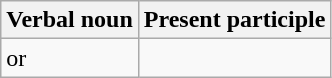<table class="wikitable">
<tr>
<th>Verbal noun</th>
<th>Present participle</th>
</tr>
<tr>
<td> or </td>
<td></td>
</tr>
</table>
